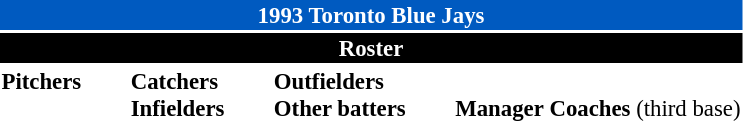<table class="toccolours" style="font-size: 95%;">
<tr>
<th colspan="10" style="background-color: #005ac0; color: #FFFFFF; text-align: center;">1993 Toronto Blue Jays</th>
</tr>
<tr>
<td colspan="10" style="background-color: black; color: white; text-align: center;"><strong>Roster</strong></td>
</tr>
<tr>
<td valign="top"><strong>Pitchers</strong><br>














</td>
<td width="25px"></td>
<td valign="top"><strong>Catchers</strong><br>


<strong>Infielders</strong>








</td>
<td width="25px"></td>
<td valign="top"><strong>Outfielders</strong><br>








<strong>Other batters</strong>
</td>
<td width="25px"></td>
<td valign="top"><br><strong>Manager</strong>

<strong>Coaches</strong>


 (third base)



</td>
</tr>
</table>
